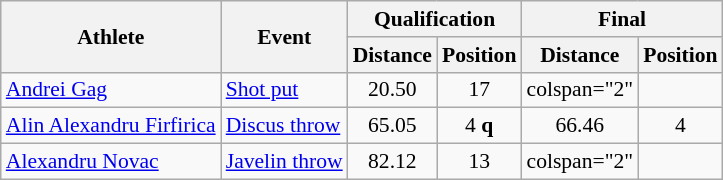<table class="wikitable" style="font-size:90%">
<tr>
<th rowspan="2">Athlete</th>
<th rowspan="2">Event</th>
<th colspan="2">Qualification</th>
<th colspan="2">Final</th>
</tr>
<tr>
<th>Distance</th>
<th>Position</th>
<th>Distance</th>
<th>Position</th>
</tr>
<tr style=text-align:center>
<td style=text-align:left><a href='#'>Andrei Gag</a></td>
<td style=text-align:left><a href='#'>Shot put</a></td>
<td>20.50</td>
<td>17</td>
<td>colspan="2" </td>
</tr>
<tr style=text-align:center>
<td style=text-align:left><a href='#'>Alin Alexandru Firfirica</a></td>
<td style=text-align:left><a href='#'>Discus throw</a></td>
<td>65.05</td>
<td>4 <strong>q</strong></td>
<td>66.46</td>
<td>4</td>
</tr>
<tr style=text-align:center>
<td style=text-align:left><a href='#'>Alexandru Novac</a></td>
<td style=text-align:left><a href='#'>Javelin throw</a></td>
<td>82.12</td>
<td>13</td>
<td>colspan="2" </td>
</tr>
</table>
